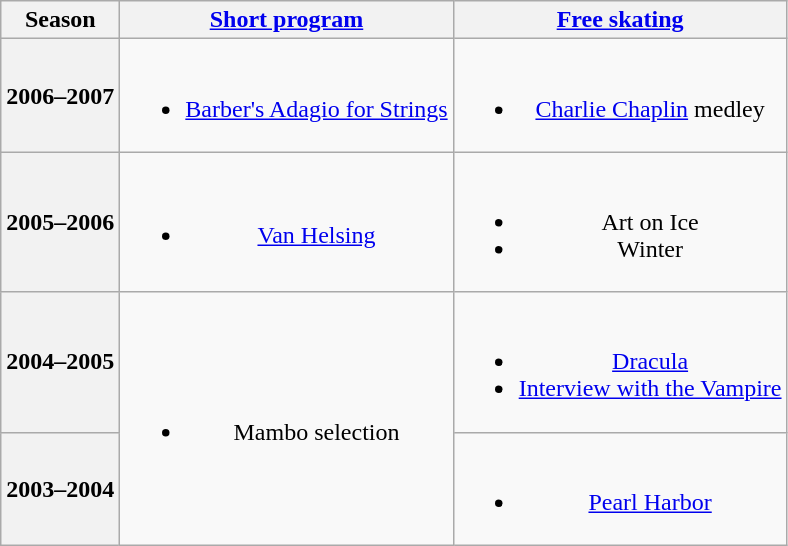<table class=wikitable style=text-align:center>
<tr>
<th>Season</th>
<th><a href='#'>Short program</a></th>
<th><a href='#'>Free skating</a></th>
</tr>
<tr>
<th>2006–2007 <br> </th>
<td><br><ul><li><a href='#'>Barber's Adagio for Strings</a> <br></li></ul></td>
<td><br><ul><li><a href='#'>Charlie Chaplin</a> medley</li></ul></td>
</tr>
<tr>
<th>2005–2006 <br> </th>
<td><br><ul><li><a href='#'>Van Helsing</a> <br></li></ul></td>
<td><br><ul><li>Art on Ice <br></li><li>Winter <br></li></ul></td>
</tr>
<tr>
<th>2004–2005 <br> </th>
<td rowspan=2><br><ul><li>Mambo selection <br></li></ul></td>
<td><br><ul><li><a href='#'>Dracula</a> <br></li><li><a href='#'>Interview with the Vampire</a> <br></li></ul></td>
</tr>
<tr>
<th>2003–2004 <br> </th>
<td><br><ul><li><a href='#'>Pearl Harbor</a> <br></li></ul></td>
</tr>
</table>
